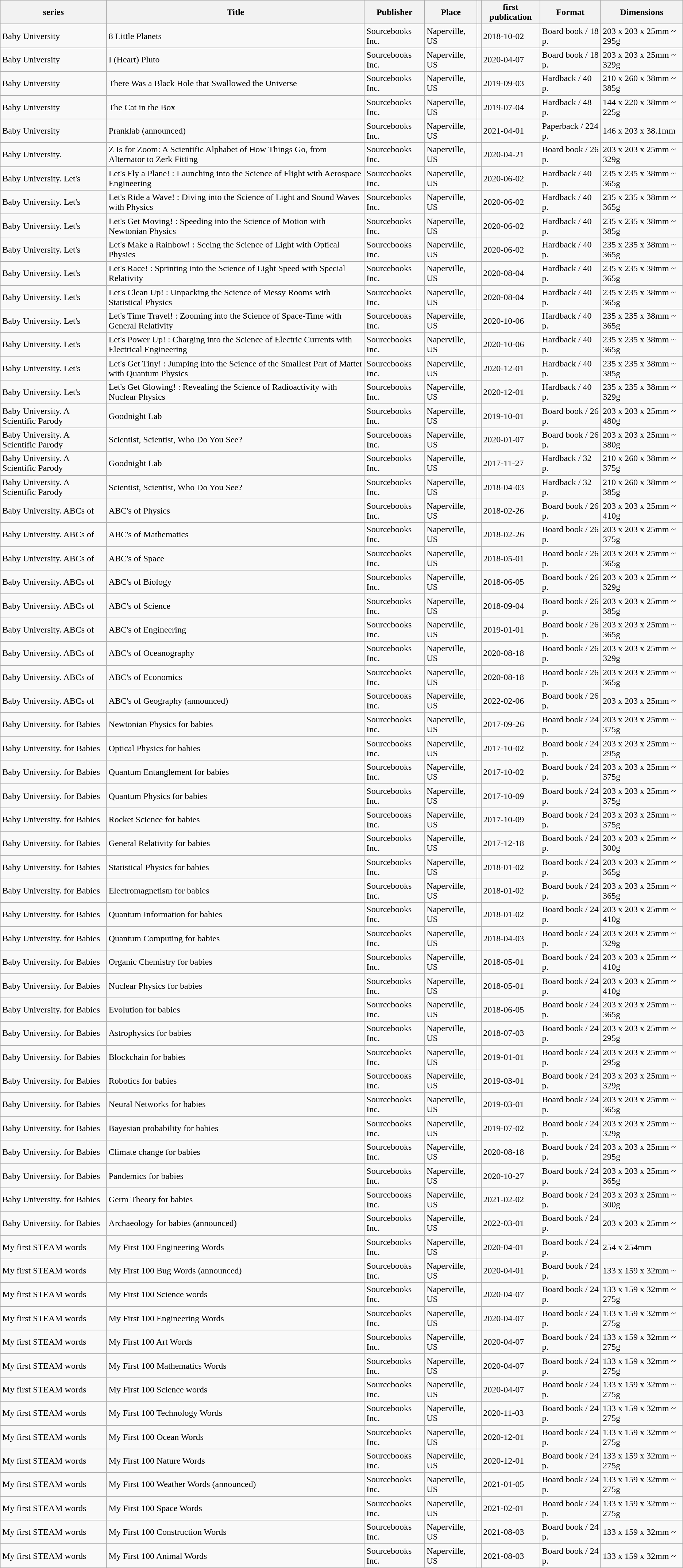<table class="wikitable sortable">
<tr>
<th><strong>series</strong></th>
<th><strong>Title</strong></th>
<th><strong>Publisher</strong></th>
<th><strong>Place</strong></th>
<th><strong></strong></th>
<th><strong>first publication</strong></th>
<th><strong>Format</strong></th>
<th><strong>Dimensions</strong></th>
</tr>
<tr>
<td>Baby University</td>
<td>8 Little Planets</td>
<td>Sourcebooks Inc.</td>
<td>Naperville, US</td>
<td></td>
<td>2018-10-02</td>
<td>Board book / 18 p.</td>
<td>203 x 203 x 25mm ~ 295g</td>
</tr>
<tr>
<td>Baby University</td>
<td>I (Heart) Pluto</td>
<td>Sourcebooks Inc.</td>
<td>Naperville, US</td>
<td></td>
<td>2020-04-07</td>
<td>Board book / 18 p.</td>
<td>203 x 203 x 25mm ~ 329g</td>
</tr>
<tr>
<td>Baby University</td>
<td>There Was a Black Hole that Swallowed the Universe</td>
<td>Sourcebooks Inc.</td>
<td>Naperville, US</td>
<td></td>
<td>2019-09-03</td>
<td>Hardback / 40 p.</td>
<td>210 x 260 x 38mm ~ 385g</td>
</tr>
<tr>
<td>Baby University</td>
<td>The Cat in the Box</td>
<td>Sourcebooks Inc.</td>
<td>Naperville, US</td>
<td></td>
<td>2019-07-04</td>
<td>Hardback / 48 p.</td>
<td>144 x 220 x 38mm ~ 225g</td>
</tr>
<tr>
<td>Baby University</td>
<td>Pranklab (announced)</td>
<td>Sourcebooks Inc.</td>
<td>Naperville, US</td>
<td></td>
<td>2021-04-01</td>
<td>Paperback / 224 p.</td>
<td>146 x 203 x 38.1mm</td>
</tr>
<tr>
<td>Baby University.</td>
<td>Z Is for Zoom: A Scientific Alphabet of How Things Go, from Alternator to Zerk Fitting</td>
<td>Sourcebooks Inc.</td>
<td>Naperville, US</td>
<td></td>
<td>2020-04-21</td>
<td>Board book / 26 p.</td>
<td>203 x 203 x 25mm ~ 329g</td>
</tr>
<tr>
<td>Baby University.  Let's</td>
<td>Let's Fly a Plane! : Launching into the Science of Flight with Aerospace Engineering</td>
<td>Sourcebooks Inc.</td>
<td>Naperville, US</td>
<td></td>
<td>2020-06-02</td>
<td>Hardback / 40 p.</td>
<td>235 x 235 x 38mm ~ 365g</td>
</tr>
<tr>
<td>Baby University.  Let's</td>
<td>Let's Ride a Wave! : Diving into the Science of Light and Sound Waves with Physics</td>
<td>Sourcebooks Inc.</td>
<td>Naperville, US</td>
<td></td>
<td>2020-06-02</td>
<td>Hardback / 40 p.</td>
<td>235 x 235 x 38mm ~ 365g</td>
</tr>
<tr>
<td>Baby University.  Let's</td>
<td>Let's Get Moving! : Speeding into the Science of Motion with Newtonian Physics</td>
<td>Sourcebooks Inc.</td>
<td>Naperville, US</td>
<td></td>
<td>2020-06-02</td>
<td>Hardback / 40 p.</td>
<td>235 x 235 x 38mm ~ 385g</td>
</tr>
<tr>
<td>Baby University.  Let's</td>
<td>Let's Make a Rainbow! : Seeing the Science of Light with Optical Physics</td>
<td>Sourcebooks Inc.</td>
<td>Naperville, US</td>
<td></td>
<td>2020-06-02</td>
<td>Hardback / 40 p.</td>
<td>235 x 235 x 38mm ~ 365g</td>
</tr>
<tr>
<td>Baby University.  Let's</td>
<td>Let's Race! : Sprinting into the Science of Light Speed with Special Relativity</td>
<td>Sourcebooks Inc.</td>
<td>Naperville, US</td>
<td></td>
<td>2020-08-04</td>
<td>Hardback / 40 p.</td>
<td>235 x 235 x 38mm ~ 365g</td>
</tr>
<tr>
<td>Baby University.  Let's</td>
<td>Let's Clean Up! : Unpacking the Science of Messy Rooms with Statistical Physics</td>
<td>Sourcebooks Inc.</td>
<td>Naperville, US</td>
<td></td>
<td>2020-08-04</td>
<td>Hardback / 40 p.</td>
<td>235 x 235 x 38mm ~ 365g</td>
</tr>
<tr>
<td>Baby University.  Let's</td>
<td>Let's Time Travel! : Zooming into the Science of Space-Time with General Relativity</td>
<td>Sourcebooks Inc.</td>
<td>Naperville, US</td>
<td></td>
<td>2020-10-06</td>
<td>Hardback / 40 p.</td>
<td>235 x 235 x 38mm ~ 365g</td>
</tr>
<tr>
<td>Baby University.  Let's</td>
<td>Let's Power Up! : Charging into the Science of Electric Currents with Electrical Engineering</td>
<td>Sourcebooks Inc.</td>
<td>Naperville, US</td>
<td></td>
<td>2020-10-06</td>
<td>Hardback / 40 p.</td>
<td>235 x 235 x 38mm ~ 365g</td>
</tr>
<tr>
<td>Baby University.  Let's</td>
<td>Let's Get Tiny! : Jumping into the Science of the Smallest Part of Matter with Quantum Physics</td>
<td>Sourcebooks Inc.</td>
<td>Naperville, US</td>
<td></td>
<td>2020-12-01</td>
<td>Hardback / 40 p.</td>
<td>235 x 235 x 38mm ~ 385g</td>
</tr>
<tr>
<td>Baby University.  Let's</td>
<td>Let's Get Glowing! : Revealing the Science of Radioactivity with Nuclear Physics</td>
<td>Sourcebooks Inc.</td>
<td>Naperville, US</td>
<td></td>
<td>2020-12-01</td>
<td>Hardback / 40 p.</td>
<td>235 x 235 x 38mm ~ 329g</td>
</tr>
<tr>
<td>Baby University. A Scientific Parody</td>
<td>Goodnight Lab</td>
<td>Sourcebooks Inc.</td>
<td>Naperville, US</td>
<td></td>
<td>2019-10-01</td>
<td>Board book / 26 p.</td>
<td>203 x 203 x 25mm ~ 480g</td>
</tr>
<tr>
<td>Baby University. A Scientific Parody</td>
<td>Scientist, Scientist, Who Do You See?</td>
<td>Sourcebooks Inc.</td>
<td>Naperville, US</td>
<td></td>
<td>2020-01-07</td>
<td>Board book / 26 p.</td>
<td>203 x 203 x 25mm ~ 380g</td>
</tr>
<tr>
<td>Baby University. A Scientific Parody</td>
<td>Goodnight Lab</td>
<td>Sourcebooks Inc.</td>
<td>Naperville, US</td>
<td></td>
<td>2017-11-27</td>
<td>Hardback / 32 p.</td>
<td>210 x 260 x 38mm ~ 375g</td>
</tr>
<tr>
<td>Baby University. A Scientific Parody</td>
<td>Scientist, Scientist, Who Do You See?</td>
<td>Sourcebooks Inc.</td>
<td>Naperville, US</td>
<td></td>
<td>2018-04-03</td>
<td>Hardback / 32 p.</td>
<td>210 x 260 x 38mm ~ 385g</td>
</tr>
<tr>
<td>Baby University. ABCs of</td>
<td>ABC's of Physics</td>
<td>Sourcebooks Inc.</td>
<td>Naperville, US</td>
<td></td>
<td>2018-02-26</td>
<td>Board book / 26 p.</td>
<td>203 x 203 x 25mm ~ 410g</td>
</tr>
<tr>
<td>Baby University. ABCs of</td>
<td>ABC's of Mathematics</td>
<td>Sourcebooks Inc.</td>
<td>Naperville, US</td>
<td></td>
<td>2018-02-26</td>
<td>Board book / 26 p.</td>
<td>203 x 203 x 25mm ~ 375g</td>
</tr>
<tr>
<td>Baby University. ABCs of</td>
<td>ABC's of Space</td>
<td>Sourcebooks Inc.</td>
<td>Naperville, US</td>
<td></td>
<td>2018-05-01</td>
<td>Board book / 26 p.</td>
<td>203 x 203 x 25mm ~ 365g</td>
</tr>
<tr>
<td>Baby University. ABCs of</td>
<td>ABC's of Biology</td>
<td>Sourcebooks Inc.</td>
<td>Naperville, US</td>
<td></td>
<td>2018-06-05</td>
<td>Board book / 26 p.</td>
<td>203 x 203 x 25mm ~ 329g</td>
</tr>
<tr>
<td>Baby University. ABCs of</td>
<td>ABC's of Science</td>
<td>Sourcebooks Inc.</td>
<td>Naperville, US</td>
<td></td>
<td>2018-09-04</td>
<td>Board book / 26 p.</td>
<td>203 x 203 x 25mm ~ 385g</td>
</tr>
<tr>
<td>Baby University. ABCs of</td>
<td>ABC's of Engineering</td>
<td>Sourcebooks Inc.</td>
<td>Naperville, US</td>
<td></td>
<td>2019-01-01</td>
<td>Board book / 26 p.</td>
<td>203 x 203 x 25mm ~ 365g</td>
</tr>
<tr>
<td>Baby University. ABCs of</td>
<td>ABC's of Oceanography</td>
<td>Sourcebooks Inc.</td>
<td>Naperville, US</td>
<td></td>
<td>2020-08-18</td>
<td>Board book / 26 p.</td>
<td>203 x 203 x 25mm ~ 329g</td>
</tr>
<tr>
<td>Baby University. ABCs of</td>
<td>ABC's of Economics</td>
<td>Sourcebooks Inc.</td>
<td>Naperville, US</td>
<td></td>
<td>2020-08-18</td>
<td>Board book / 26 p.</td>
<td>203 x 203 x 25mm ~ 365g</td>
</tr>
<tr>
<td>Baby University. ABCs of</td>
<td>ABC's of Geography (announced)</td>
<td>Sourcebooks Inc.</td>
<td>Naperville, US</td>
<td></td>
<td>2022-02-06</td>
<td>Board book / 26 p.</td>
<td>203 x 203 x 25mm ~</td>
</tr>
<tr>
<td>Baby University. for Babies</td>
<td>Newtonian Physics for babies</td>
<td>Sourcebooks Inc.</td>
<td>Naperville, US</td>
<td></td>
<td>2017-09-26</td>
<td>Board book / 24 p.</td>
<td>203 x 203 x 25mm ~ 375g</td>
</tr>
<tr>
<td>Baby University. for Babies</td>
<td>Optical Physics for babies</td>
<td>Sourcebooks Inc.</td>
<td>Naperville, US</td>
<td></td>
<td>2017-10-02</td>
<td>Board book / 24 p.</td>
<td>203 x 203 x 25mm ~ 295g</td>
</tr>
<tr>
<td>Baby University. for Babies</td>
<td>Quantum Entanglement for babies</td>
<td>Sourcebooks Inc.</td>
<td>Naperville, US</td>
<td></td>
<td>2017-10-02</td>
<td>Board book / 24 p.</td>
<td>203 x 203 x 25mm ~ 375g</td>
</tr>
<tr>
<td>Baby University. for Babies</td>
<td>Quantum Physics for babies</td>
<td>Sourcebooks Inc.</td>
<td>Naperville, US</td>
<td></td>
<td>2017-10-09</td>
<td>Board book / 24 p.</td>
<td>203 x 203 x 25mm ~ 375g</td>
</tr>
<tr>
<td>Baby University. for Babies</td>
<td>Rocket Science for babies</td>
<td>Sourcebooks Inc.</td>
<td>Naperville, US</td>
<td></td>
<td>2017-10-09</td>
<td>Board book / 24 p.</td>
<td>203 x 203 x 25mm ~ 375g</td>
</tr>
<tr>
<td>Baby University. for Babies</td>
<td>General Relativity for babies</td>
<td>Sourcebooks Inc.</td>
<td>Naperville, US</td>
<td></td>
<td>2017-12-18</td>
<td>Board book / 24 p.</td>
<td>203 x 203 x 25mm ~ 300g</td>
</tr>
<tr>
<td>Baby University. for Babies</td>
<td>Statistical Physics for babies</td>
<td>Sourcebooks Inc.</td>
<td>Naperville, US</td>
<td></td>
<td>2018-01-02</td>
<td>Board book / 24 p.</td>
<td>203 x 203 x 25mm ~ 365g</td>
</tr>
<tr>
<td>Baby University. for Babies</td>
<td>Electromagnetism for babies</td>
<td>Sourcebooks Inc.</td>
<td>Naperville, US</td>
<td></td>
<td>2018-01-02</td>
<td>Board book / 24 p.</td>
<td>203 x 203 x 25mm ~ 365g</td>
</tr>
<tr>
<td>Baby University. for Babies</td>
<td>Quantum Information for babies</td>
<td>Sourcebooks Inc.</td>
<td>Naperville, US</td>
<td></td>
<td>2018-01-02</td>
<td>Board book / 24 p.</td>
<td>203 x 203 x 25mm ~ 410g</td>
</tr>
<tr>
<td>Baby University. for Babies</td>
<td>Quantum Computing for babies</td>
<td>Sourcebooks Inc.</td>
<td>Naperville, US</td>
<td></td>
<td>2018-04-03</td>
<td>Board book / 24 p.</td>
<td>203 x 203 x 25mm ~ 329g</td>
</tr>
<tr>
<td>Baby University. for Babies</td>
<td>Organic Chemistry for babies</td>
<td>Sourcebooks Inc.</td>
<td>Naperville, US</td>
<td></td>
<td>2018-05-01</td>
<td>Board book / 24 p.</td>
<td>203 x 203 x 25mm ~ 410g</td>
</tr>
<tr>
<td>Baby University. for Babies</td>
<td>Nuclear Physics for babies</td>
<td>Sourcebooks Inc.</td>
<td>Naperville, US</td>
<td></td>
<td>2018-05-01</td>
<td>Board book / 24 p.</td>
<td>203 x 203 x 25mm ~ 410g</td>
</tr>
<tr>
<td>Baby University. for Babies</td>
<td>Evolution for babies</td>
<td>Sourcebooks Inc.</td>
<td>Naperville, US</td>
<td></td>
<td>2018-06-05</td>
<td>Board book / 24 p.</td>
<td>203 x 203 x 25mm ~ 365g</td>
</tr>
<tr>
<td>Baby University. for Babies</td>
<td>Astrophysics for babies</td>
<td>Sourcebooks Inc.</td>
<td>Naperville, US</td>
<td></td>
<td>2018-07-03</td>
<td>Board book / 24 p.</td>
<td>203 x 203 x 25mm ~ 295g</td>
</tr>
<tr>
<td>Baby University. for Babies</td>
<td>Blockchain for babies</td>
<td>Sourcebooks Inc.</td>
<td>Naperville, US</td>
<td></td>
<td>2019-01-01</td>
<td>Board book / 24 p.</td>
<td>203 x 203 x 25mm ~ 295g</td>
</tr>
<tr>
<td>Baby University. for Babies</td>
<td>Robotics for babies</td>
<td>Sourcebooks Inc.</td>
<td>Naperville, US</td>
<td></td>
<td>2019-03-01</td>
<td>Board book / 24 p.</td>
<td>203 x 203 x 25mm ~ 329g</td>
</tr>
<tr>
<td>Baby University. for Babies</td>
<td>Neural Networks for babies</td>
<td>Sourcebooks Inc.</td>
<td>Naperville, US</td>
<td></td>
<td>2019-03-01</td>
<td>Board book / 24 p.</td>
<td>203 x 203 x 25mm ~ 365g</td>
</tr>
<tr>
<td>Baby University. for Babies</td>
<td>Bayesian probability for babies</td>
<td>Sourcebooks Inc.</td>
<td>Naperville, US</td>
<td></td>
<td>2019-07-02</td>
<td>Board book / 24 p.</td>
<td>203 x 203 x 25mm ~ 329g</td>
</tr>
<tr>
<td>Baby University. for Babies</td>
<td>Climate change for babies</td>
<td>Sourcebooks Inc.</td>
<td>Naperville, US</td>
<td></td>
<td>2020-08-18</td>
<td>Board book / 24 p.</td>
<td>203 x 203 x 25mm ~ 295g</td>
</tr>
<tr>
<td>Baby University. for Babies</td>
<td>Pandemics for babies</td>
<td>Sourcebooks Inc.</td>
<td>Naperville, US</td>
<td></td>
<td>2020-10-27</td>
<td>Board book / 24 p.</td>
<td>203 x 203 x 25mm ~ 365g</td>
</tr>
<tr>
<td>Baby University. for Babies</td>
<td>Germ Theory for babies</td>
<td>Sourcebooks Inc.</td>
<td>Naperville, US</td>
<td></td>
<td>2021-02-02</td>
<td>Board book / 24 p.</td>
<td>203 x 203 x 25mm ~ 300g</td>
</tr>
<tr>
<td>Baby University. for Babies</td>
<td>Archaeology for babies (announced)</td>
<td>Sourcebooks Inc.</td>
<td>Naperville, US</td>
<td></td>
<td>2022-03-01</td>
<td>Board book / 24 p.</td>
<td>203 x 203 x 25mm ~</td>
</tr>
<tr>
<td>My first STEAM words</td>
<td>My First 100 Engineering Words</td>
<td>Sourcebooks Inc.</td>
<td>Naperville, US</td>
<td></td>
<td>2020-04-01</td>
<td>Board book / 24 p.</td>
<td>254 x 254mm</td>
</tr>
<tr>
<td>My first STEAM words</td>
<td>My First 100 Bug Words (announced)</td>
<td>Sourcebooks Inc.</td>
<td>Naperville, US</td>
<td></td>
<td>2020-04-01</td>
<td>Board book / 24 p.</td>
<td>133 x 159 x 32mm ~</td>
</tr>
<tr>
<td>My first STEAM words</td>
<td>My First 100 Science words</td>
<td>Sourcebooks Inc.</td>
<td>Naperville, US</td>
<td></td>
<td>2020-04-07</td>
<td>Board book / 24 p.</td>
<td>133 x 159 x 32mm ~ 275g</td>
</tr>
<tr>
<td>My first STEAM words</td>
<td>My First 100 Engineering Words</td>
<td>Sourcebooks Inc.</td>
<td>Naperville, US</td>
<td></td>
<td>2020-04-07</td>
<td>Board book / 24 p.</td>
<td>133 x 159 x 32mm ~ 275g</td>
</tr>
<tr>
<td>My first STEAM words</td>
<td>My First 100 Art Words</td>
<td>Sourcebooks Inc.</td>
<td>Naperville, US</td>
<td></td>
<td>2020-04-07</td>
<td>Board book / 24 p.</td>
<td>133 x 159 x 32mm ~ 275g</td>
</tr>
<tr>
<td>My first STEAM words</td>
<td>My First 100 Mathematics Words</td>
<td>Sourcebooks Inc.</td>
<td>Naperville, US</td>
<td></td>
<td>2020-04-07</td>
<td>Board book / 24 p.</td>
<td>133 x 159 x 32mm ~ 275g</td>
</tr>
<tr>
<td>My first STEAM words</td>
<td>My First 100 Science words</td>
<td>Sourcebooks Inc.</td>
<td>Naperville, US</td>
<td></td>
<td>2020-04-07</td>
<td>Board book / 24 p.</td>
<td>133 x 159 x 32mm ~ 275g</td>
</tr>
<tr>
<td>My first STEAM words</td>
<td>My First 100 Technology Words</td>
<td>Sourcebooks Inc.</td>
<td>Naperville, US</td>
<td></td>
<td>2020-11-03</td>
<td>Board book / 24 p.</td>
<td>133 x 159 x 32mm ~ 275g</td>
</tr>
<tr>
<td>My first STEAM words</td>
<td>My First 100 Ocean Words</td>
<td>Sourcebooks Inc.</td>
<td>Naperville, US</td>
<td></td>
<td>2020-12-01</td>
<td>Board book / 24 p.</td>
<td>133 x 159 x 32mm ~ 275g</td>
</tr>
<tr>
<td>My first STEAM words</td>
<td>My First 100 Nature Words</td>
<td>Sourcebooks Inc.</td>
<td>Naperville, US</td>
<td></td>
<td>2020-12-01</td>
<td>Board book / 24 p.</td>
<td>133 x 159 x 32mm ~ 275g</td>
</tr>
<tr>
<td>My first STEAM words</td>
<td>My First 100 Weather Words (announced)</td>
<td>Sourcebooks Inc.</td>
<td>Naperville, US</td>
<td></td>
<td>2021-01-05</td>
<td>Board book / 24 p.</td>
<td>133 x 159 x 32mm ~ 275g</td>
</tr>
<tr>
<td>My first STEAM words</td>
<td>My First 100 Space Words</td>
<td>Sourcebooks Inc.</td>
<td>Naperville, US</td>
<td></td>
<td>2021-02-01</td>
<td>Board book / 24 p.</td>
<td>133 x 159 x 32mm ~ 275g</td>
</tr>
<tr>
<td>My first STEAM words</td>
<td>My First 100 Construction Words</td>
<td>Sourcebooks Inc.</td>
<td>Naperville, US</td>
<td></td>
<td>2021-08-03</td>
<td>Board book / 24 p.</td>
<td>133 x 159 x 32mm ~</td>
</tr>
<tr>
<td>My first STEAM words</td>
<td>My First 100 Animal Words</td>
<td>Sourcebooks Inc.</td>
<td>Naperville, US</td>
<td></td>
<td>2021-08-03</td>
<td>Board book / 24 p.</td>
<td>133 x 159 x 32mm ~</td>
</tr>
</table>
